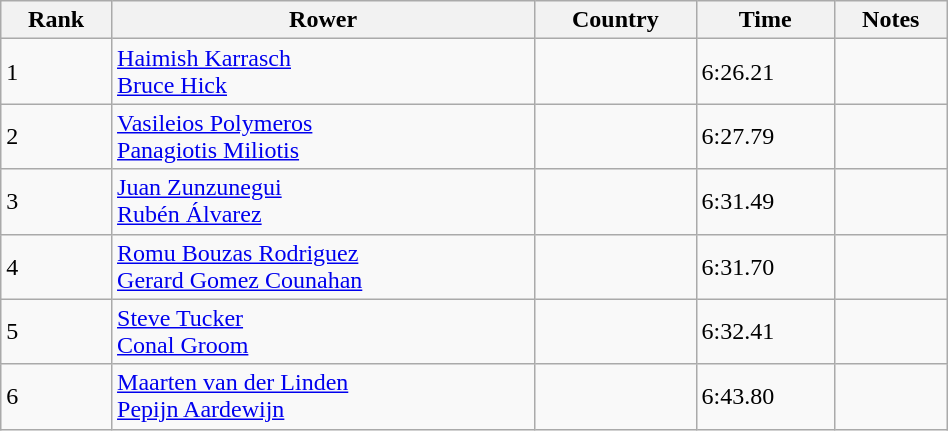<table class="wikitable sortable" width=50%>
<tr>
<th>Rank</th>
<th>Rower</th>
<th>Country</th>
<th>Time</th>
<th>Notes</th>
</tr>
<tr>
<td>1</td>
<td><a href='#'>Haimish Karrasch</a> <br> <a href='#'>Bruce Hick</a></td>
<td></td>
<td>6:26.21</td>
<td></td>
</tr>
<tr>
<td>2</td>
<td><a href='#'>Vasileios Polymeros</a> <br><a href='#'>Panagiotis Miliotis</a></td>
<td></td>
<td>6:27.79</td>
<td></td>
</tr>
<tr>
<td>3</td>
<td><a href='#'>Juan Zunzunegui</a> <br> <a href='#'>Rubén Álvarez</a></td>
<td></td>
<td>6:31.49</td>
<td></td>
</tr>
<tr>
<td>4</td>
<td><a href='#'>Romu Bouzas Rodriguez</a> <br><a href='#'>Gerard Gomez Counahan</a></td>
<td></td>
<td>6:31.70</td>
<td></td>
</tr>
<tr>
<td>5</td>
<td><a href='#'>Steve Tucker</a> <br> <a href='#'>Conal Groom</a></td>
<td></td>
<td>6:32.41</td>
<td></td>
</tr>
<tr>
<td>6</td>
<td><a href='#'>Maarten van der Linden</a> <br><a href='#'>Pepijn Aardewijn</a></td>
<td></td>
<td>6:43.80</td>
<td></td>
</tr>
</table>
